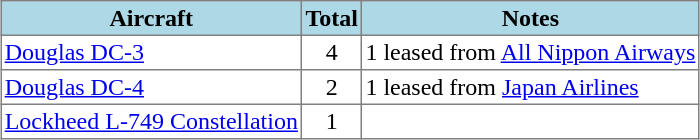<table class="toccolours" border="1" cellpadding="2" style="border-collapse:collapse; margin:1em auto;">
<tr bgcolor=lightblue>
<th>Aircraft</th>
<th>Total</th>
<th>Notes</th>
</tr>
<tr>
<td><a href='#'>Douglas DC-3</a></td>
<td align=center>4</td>
<td>1 leased from <a href='#'>All Nippon Airways</a></td>
</tr>
<tr>
<td><a href='#'>Douglas DC-4</a></td>
<td align=center>2</td>
<td>1 leased from <a href='#'>Japan Airlines</a></td>
</tr>
<tr>
<td><a href='#'>Lockheed L-749 Constellation</a></td>
<td align=center>1</td>
<td></td>
</tr>
</table>
